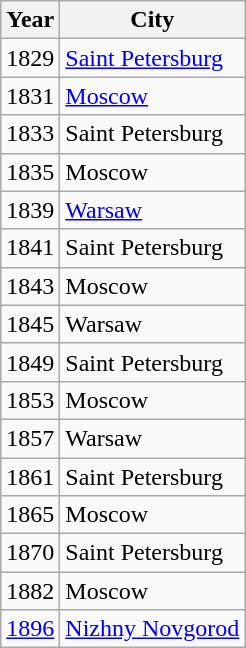<table class="wikitable">
<tr>
<th>Year</th>
<th>City</th>
</tr>
<tr>
<td>1829</td>
<td><a href='#'>Saint Petersburg</a></td>
</tr>
<tr>
<td>1831</td>
<td><a href='#'>Moscow</a></td>
</tr>
<tr>
<td>1833</td>
<td>Saint Petersburg</td>
</tr>
<tr>
<td>1835</td>
<td>Moscow</td>
</tr>
<tr>
<td>1839</td>
<td><a href='#'>Warsaw</a></td>
</tr>
<tr>
<td>1841</td>
<td>Saint Petersburg</td>
</tr>
<tr>
<td>1843</td>
<td>Moscow</td>
</tr>
<tr>
<td>1845</td>
<td>Warsaw</td>
</tr>
<tr>
<td>1849</td>
<td>Saint Petersburg</td>
</tr>
<tr>
<td>1853</td>
<td>Moscow</td>
</tr>
<tr>
<td>1857</td>
<td>Warsaw</td>
</tr>
<tr>
<td>1861</td>
<td>Saint Petersburg</td>
</tr>
<tr>
<td>1865</td>
<td>Moscow</td>
</tr>
<tr>
<td>1870</td>
<td>Saint Petersburg</td>
</tr>
<tr>
<td>1882</td>
<td>Moscow</td>
</tr>
<tr>
<td><a href='#'>1896</a></td>
<td><a href='#'>Nizhny Novgorod</a></td>
</tr>
</table>
